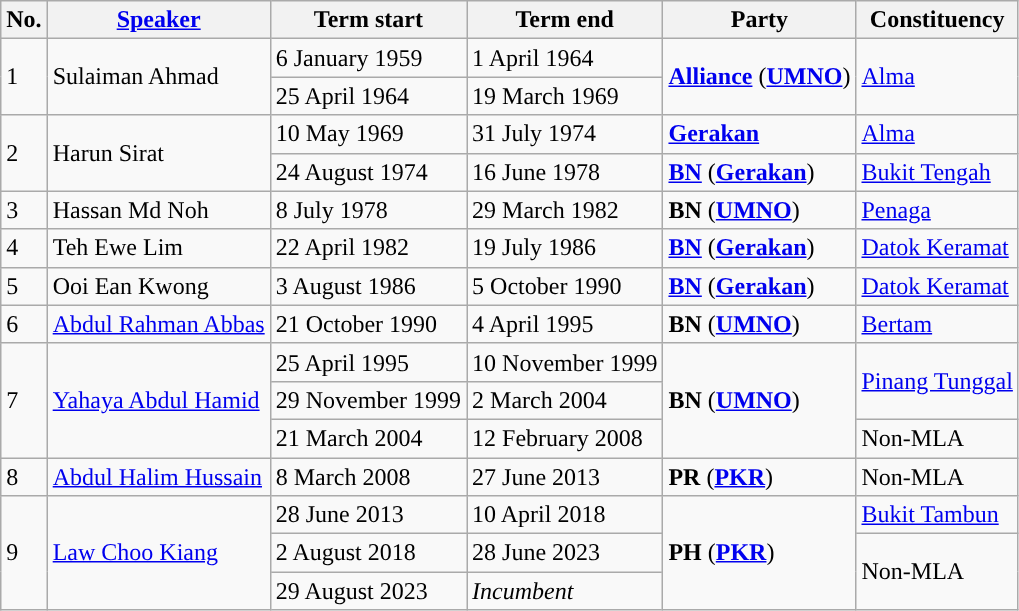<table class=wikitable>
<tr>
<th>No.</th>
<th><a href='#'>Speaker</a></th>
<th>Term start</th>
<th>Term end</th>
<th>Party</th>
<th>Constituency</th>
</tr>
<tr>
<td rowspan=2>1</td>
<td rowspan=2>Sulaiman Ahmad</td>
<td>6 January 1959</td>
<td>1 April 1964</td>
<td rowspan=2><strong><a href='#'>Alliance</a></strong> (<strong><a href='#'>UMNO</a></strong>)</td>
<td rowspan=2><a href='#'>Alma</a></td>
</tr>
<tr>
<td>25 April 1964</td>
<td>19 March 1969</td>
</tr>
<tr>
<td rowspan=2>2</td>
<td rowspan=2>Harun Sirat</td>
<td>10 May 1969</td>
<td>31 July 1974</td>
<td><strong><a href='#'>Gerakan</a></strong></td>
<td><a href='#'>Alma</a></td>
</tr>
<tr>
<td>24 August 1974</td>
<td>16 June 1978</td>
<td><strong><a href='#'>BN</a></strong> (<strong><a href='#'>Gerakan</a></strong>)</td>
<td><a href='#'>Bukit Tengah</a></td>
</tr>
<tr>
<td>3</td>
<td>Hassan Md Noh</td>
<td>8 July 1978</td>
<td>29 March 1982</td>
<td><strong>BN</strong> (<strong><a href='#'>UMNO</a></strong>)</td>
<td><a href='#'>Penaga</a></td>
</tr>
<tr>
<td>4</td>
<td>Teh Ewe Lim</td>
<td>22 April 1982</td>
<td>19 July 1986</td>
<td><strong><a href='#'>BN</a></strong> (<strong><a href='#'>Gerakan</a></strong>)</td>
<td><a href='#'>Datok Keramat</a></td>
</tr>
<tr>
<td>5</td>
<td>Ooi Ean Kwong</td>
<td>3 August 1986</td>
<td>5 October 1990</td>
<td><strong><a href='#'>BN</a></strong> (<strong><a href='#'>Gerakan</a></strong>)</td>
<td><a href='#'>Datok Keramat</a></td>
</tr>
<tr>
<td>6</td>
<td><a href='#'>Abdul Rahman Abbas</a></td>
<td>21 October 1990</td>
<td>4 April 1995</td>
<td><strong>BN</strong> (<strong><a href='#'>UMNO</a></strong>)</td>
<td><a href='#'>Bertam</a></td>
</tr>
<tr>
<td rowspan=3>7</td>
<td rowspan=3><a href='#'>Yahaya Abdul Hamid</a></td>
<td>25 April 1995</td>
<td>10 November 1999</td>
<td rowspan=3><strong>BN</strong> (<strong><a href='#'>UMNO</a></strong>)</td>
<td rowspan=2><a href='#'>Pinang Tunggal</a></td>
</tr>
<tr>
<td>29 November 1999</td>
<td>2 March 2004</td>
</tr>
<tr>
<td>21 March 2004</td>
<td>12 February 2008</td>
<td>Non-MLA</td>
</tr>
<tr>
<td>8</td>
<td><a href='#'>Abdul Halim Hussain</a></td>
<td>8 March 2008</td>
<td>27 June 2013</td>
<td><strong>PR</strong> (<strong><a href='#'>PKR</a></strong>)</td>
<td>Non-MLA</td>
</tr>
<tr>
<td rowspan="3">9</td>
<td rowspan="3"><a href='#'>Law Choo Kiang</a></td>
<td>28 June 2013</td>
<td>10 April 2018</td>
<td rowspan="3"><strong>PH</strong> (<strong><a href='#'>PKR</a></strong>)</td>
<td><a href='#'>Bukit Tambun</a></td>
</tr>
<tr>
<td>2 August 2018</td>
<td>28 June 2023</td>
<td rowspan="2">Non-MLA</td>
</tr>
<tr>
<td>29 August 2023</td>
<td><em>Incumbent</em></td>
</tr>
</table>
